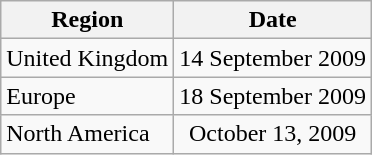<table class="wikitable">
<tr>
<th>Region</th>
<th>Date</th>
</tr>
<tr>
<td>United Kingdom</td>
<td align="center" rowspan="1">14 September 2009</td>
</tr>
<tr>
<td>Europe</td>
<td align="center" rowspan="1">18 September 2009</td>
</tr>
<tr>
<td>North America</td>
<td align="center" rowspan="1">October 13, 2009</td>
</tr>
</table>
